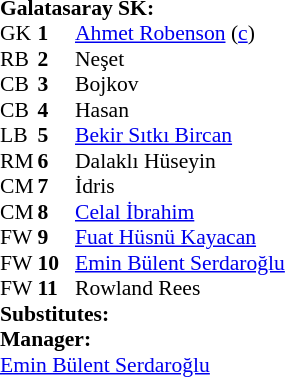<table style="font-size: 90%" cellspacing="0" cellpadding="0">
<tr>
<td colspan="4"><strong>Galatasaray SK:</strong></td>
</tr>
<tr>
<th width="25"></th>
<th width="25"></th>
</tr>
<tr>
<td>GK</td>
<td><strong>1</strong></td>
<td> <a href='#'>Ahmet Robenson</a> (<a href='#'>c</a>)</td>
</tr>
<tr>
<td>RB</td>
<td><strong>2</strong></td>
<td> Neşet</td>
</tr>
<tr>
<td>CB</td>
<td><strong>3</strong></td>
<td> Bojkov</td>
</tr>
<tr>
<td>CB</td>
<td><strong>4</strong></td>
<td> Hasan</td>
</tr>
<tr>
<td>LB</td>
<td><strong>5</strong></td>
<td> <a href='#'>Bekir Sıtkı Bircan</a></td>
</tr>
<tr>
<td>RM</td>
<td><strong>6</strong></td>
<td> Dalaklı Hüseyin</td>
</tr>
<tr>
<td>CM</td>
<td><strong>7</strong></td>
<td> İdris</td>
</tr>
<tr>
<td>CM</td>
<td><strong>8</strong></td>
<td> <a href='#'>Celal İbrahim</a></td>
</tr>
<tr>
<td>FW</td>
<td><strong>9</strong></td>
<td> <a href='#'>Fuat Hüsnü Kayacan</a></td>
</tr>
<tr>
<td>FW</td>
<td><strong>10</strong></td>
<td> <a href='#'>Emin Bülent Serdaroğlu</a></td>
</tr>
<tr>
<td>FW</td>
<td><strong>11</strong></td>
<td> Rowland Rees</td>
</tr>
<tr>
<td colspan=4><strong>Substitutes:</strong></td>
</tr>
<tr>
<td colspan=4><strong>Manager:</strong></td>
</tr>
<tr>
<td colspan="4"> <a href='#'>Emin Bülent Serdaroğlu</a></td>
</tr>
</table>
